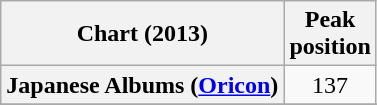<table class="wikitable sortable plainrowheaders" style="text-align:center">
<tr>
<th scope="col">Chart (2013)</th>
<th scope="col">Peak<br>position</th>
</tr>
<tr>
<th scope="row">Japanese Albums (<a href='#'>Oricon</a>)</th>
<td>137</td>
</tr>
<tr>
</tr>
<tr>
</tr>
</table>
